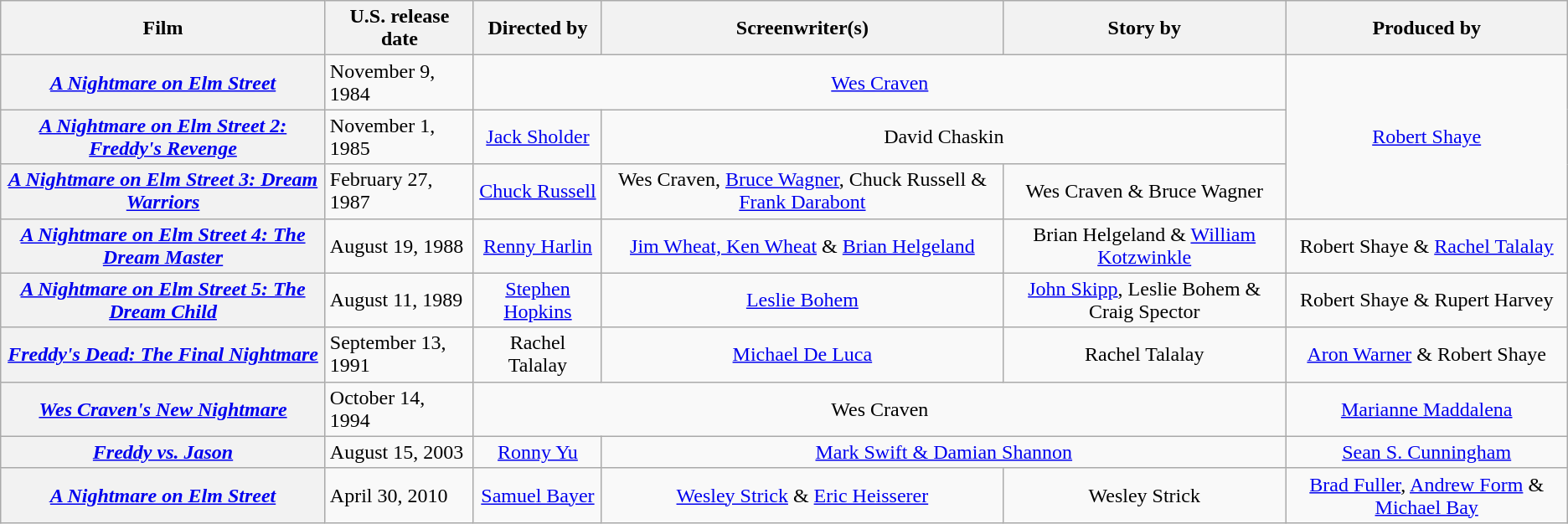<table class="wikitable plainrowheaders" style="text-align:center;">
<tr>
<th>Film</th>
<th>U.S. release date</th>
<th>Directed by</th>
<th>Screenwriter(s)</th>
<th>Story by</th>
<th>Produced by</th>
</tr>
<tr>
<th scope="row"><em><a href='#'>A Nightmare on Elm Street</a></em></th>
<td style="text-align:left">November 9, 1984</td>
<td colspan="3"><a href='#'>Wes Craven</a></td>
<td rowspan="3"><a href='#'>Robert Shaye</a></td>
</tr>
<tr>
<th scope="row"><em><a href='#'>A Nightmare on Elm Street 2: Freddy's Revenge</a></em></th>
<td style="text-align:left">November 1, 1985</td>
<td><a href='#'>Jack Sholder</a></td>
<td colspan="2">David Chaskin</td>
</tr>
<tr>
<th scope="row"><em><a href='#'>A Nightmare on Elm Street 3: Dream Warriors</a></em></th>
<td style="text-align:left">February 27, 1987</td>
<td><a href='#'>Chuck Russell</a></td>
<td>Wes Craven, <a href='#'>Bruce Wagner</a>, Chuck Russell & <a href='#'>Frank Darabont</a></td>
<td>Wes Craven & Bruce Wagner</td>
</tr>
<tr>
<th scope="row"><em><a href='#'>A Nightmare on Elm Street 4: The Dream Master</a></em></th>
<td style="text-align:left">August 19, 1988</td>
<td><a href='#'>Renny Harlin</a></td>
<td><a href='#'>Jim Wheat, Ken Wheat</a> & <a href='#'>Brian Helgeland</a></td>
<td>Brian Helgeland & <a href='#'>William Kotzwinkle</a></td>
<td>Robert Shaye & <a href='#'>Rachel Talalay</a></td>
</tr>
<tr>
<th scope="row"><em><a href='#'>A Nightmare on Elm Street 5: The Dream Child</a></em></th>
<td style="text-align:left">August 11, 1989</td>
<td><a href='#'>Stephen Hopkins</a></td>
<td><a href='#'>Leslie Bohem</a></td>
<td><a href='#'>John Skipp</a>, Leslie Bohem & Craig Spector</td>
<td>Robert Shaye & Rupert Harvey</td>
</tr>
<tr>
<th scope="row"><em><a href='#'>Freddy's Dead: The Final Nightmare</a></em></th>
<td style="text-align:left">September 13, 1991</td>
<td>Rachel Talalay</td>
<td><a href='#'>Michael De Luca</a></td>
<td>Rachel Talalay</td>
<td><a href='#'>Aron Warner</a> & Robert Shaye</td>
</tr>
<tr>
<th scope="row"><em><a href='#'>Wes Craven's New Nightmare</a></em></th>
<td style="text-align:left">October 14, 1994</td>
<td colspan="3">Wes Craven</td>
<td><a href='#'>Marianne Maddalena</a></td>
</tr>
<tr>
<th scope="row"><em><a href='#'>Freddy vs. Jason</a></em></th>
<td style="text-align:left">August 15, 2003</td>
<td><a href='#'>Ronny Yu</a></td>
<td colspan="2"><a href='#'>Mark Swift & Damian Shannon</a></td>
<td><a href='#'>Sean S. Cunningham</a></td>
</tr>
<tr>
<th scope="row"><em><a href='#'>A Nightmare on Elm Street</a></em></th>
<td style="text-align:left">April 30, 2010</td>
<td><a href='#'>Samuel Bayer</a></td>
<td><a href='#'>Wesley Strick</a> & <a href='#'>Eric Heisserer</a></td>
<td>Wesley Strick</td>
<td><a href='#'>Brad Fuller</a>, <a href='#'>Andrew Form</a> & <a href='#'>Michael Bay</a></td>
</tr>
</table>
